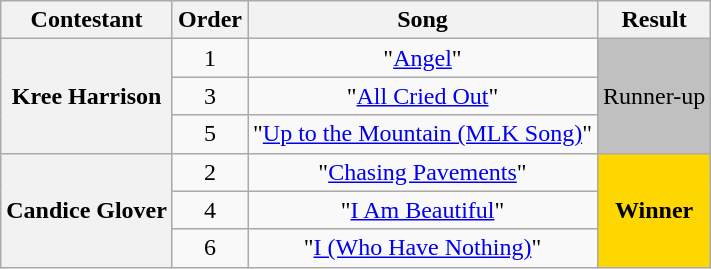<table class="wikitable unsortable" style="text-align:center;">
<tr>
<th scope="col">Contestant</th>
<th scope="col">Order</th>
<th scope="col">Song</th>
<th scope="col">Result</th>
</tr>
<tr>
<th scope="row" rowspan="3">Kree Harrison</th>
<td>1</td>
<td>"<a href='#'>Angel</a>"</td>
<td rowspan="3" bgcolor="silver">Runner-up</td>
</tr>
<tr>
<td>3</td>
<td>"<a href='#'>All Cried Out</a>"</td>
</tr>
<tr>
<td>5</td>
<td>"<a href='#'>Up to the Mountain (MLK Song)</a>"</td>
</tr>
<tr>
<th scope="row" rowspan="3">Candice Glover</th>
<td>2</td>
<td>"<a href='#'>Chasing Pavements</a>"</td>
<td rowspan="3" bgcolor="gold"><strong>Winner</strong></td>
</tr>
<tr>
<td>4</td>
<td>"<a href='#'>I Am Beautiful</a>"</td>
</tr>
<tr>
<td>6</td>
<td>"<a href='#'>I (Who Have Nothing)</a>"</td>
</tr>
</table>
